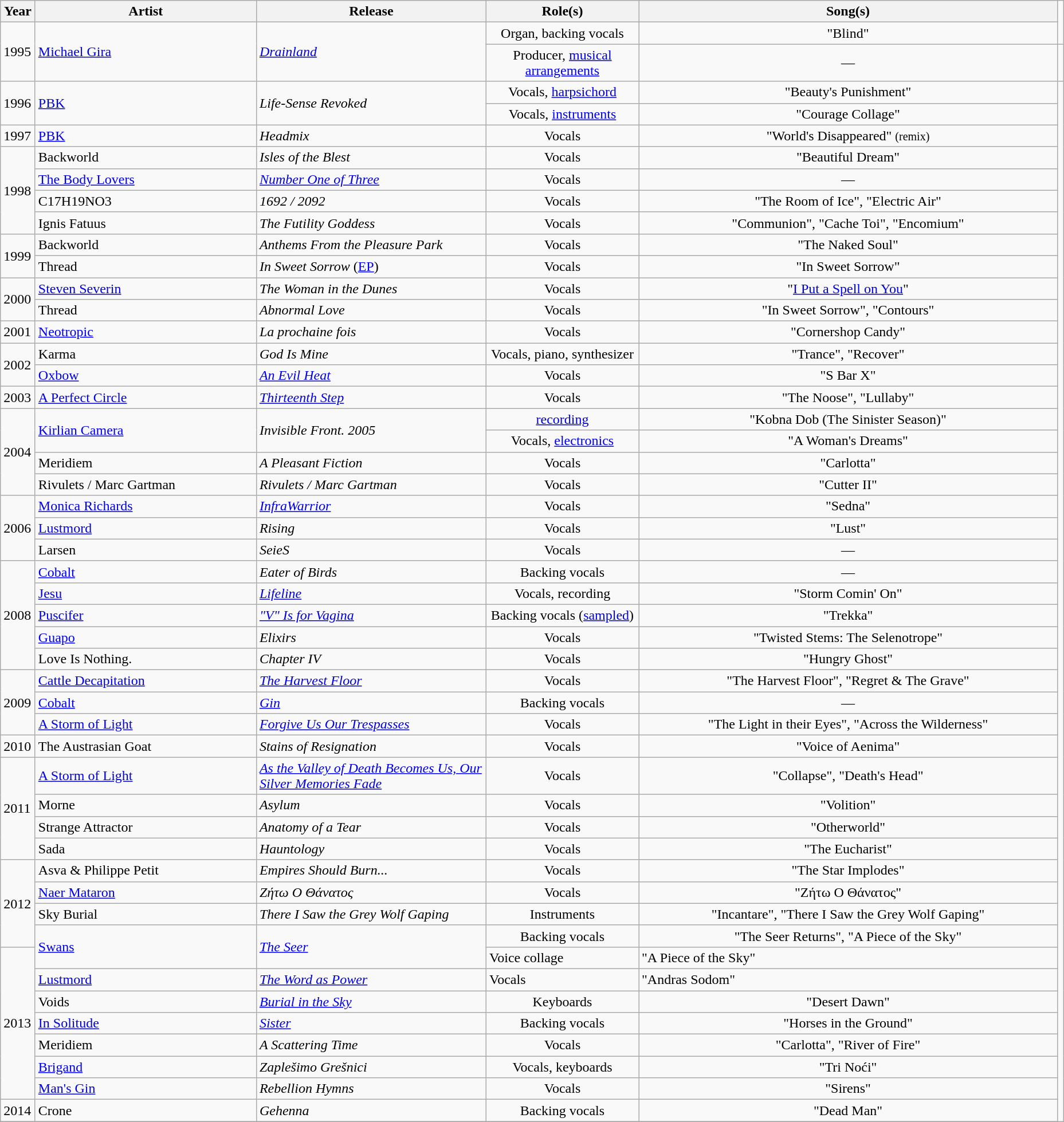<table class="wikitable">
<tr>
<th width="33">Year</th>
<th width="250">Artist</th>
<th width="260">Release</th>
<th width="170">Role(s)</th>
<th width="480">Song(s)</th>
</tr>
<tr>
<td rowspan="2">1995</td>
<td rowspan="2"><a href='#'>Michael Gira</a></td>
<td rowspan="2"><em><a href='#'>Drainland</a></em></td>
<td align="center">Organ, backing vocals</td>
<td align="center">"Blind"</td>
</tr>
<tr>
<td align="center">Producer, <a href='#'>musical arrangements</a></td>
<td align="center">—</td>
<td></td>
</tr>
<tr>
<td rowspan="2">1996</td>
<td rowspan="2"><a href='#'>PBK</a></td>
<td rowspan="2"><em>Life-Sense Revoked</em></td>
<td align="center">Vocals, <a href='#'>harpsichord</a></td>
<td align="center">"Beauty's Punishment"</td>
</tr>
<tr>
<td align="center">Vocals, <a href='#'>instruments</a></td>
<td align="center">"Courage Collage"</td>
</tr>
<tr>
<td>1997</td>
<td><a href='#'>PBK</a></td>
<td><em>Headmix</em></td>
<td align="center">Vocals</td>
<td align="center">"World's Disappeared" <small>(remix)</small></td>
</tr>
<tr>
<td rowspan="4">1998</td>
<td>Backworld</td>
<td><em>Isles of the Blest</em></td>
<td align="center">Vocals</td>
<td align="center">"Beautiful Dream"</td>
</tr>
<tr>
<td><a href='#'>The Body Lovers</a></td>
<td><em><a href='#'>Number One of Three</a></em></td>
<td align="center">Vocals</td>
<td align="center">—</td>
</tr>
<tr>
<td>C17H19NO3</td>
<td><em>1692 / 2092</em></td>
<td align="center">Vocals</td>
<td align="center">"The Room of Ice", "Electric Air"</td>
</tr>
<tr>
<td>Ignis Fatuus</td>
<td><em>The Futility Goddess</em></td>
<td align="center">Vocals</td>
<td align="center">"Communion", "Cache Toi", "Encomium"</td>
</tr>
<tr>
<td rowspan="2">1999</td>
<td>Backworld</td>
<td><em>Anthems From the Pleasure Park</em></td>
<td align="center">Vocals</td>
<td align="center">"The Naked Soul"</td>
</tr>
<tr>
<td>Thread</td>
<td><em>In Sweet Sorrow</em> (<a href='#'>EP</a>)</td>
<td align="center">Vocals</td>
<td align="center">"In Sweet Sorrow"</td>
</tr>
<tr>
<td rowspan="2">2000</td>
<td><a href='#'>Steven Severin</a></td>
<td><em>The Woman in the Dunes</em></td>
<td align="center">Vocals</td>
<td align="center">"<a href='#'>I Put a Spell on You</a>"</td>
</tr>
<tr>
<td>Thread</td>
<td><em>Abnormal Love</em></td>
<td align="center">Vocals</td>
<td align="center">"In Sweet Sorrow", "Contours"</td>
</tr>
<tr>
<td>2001</td>
<td><a href='#'>Neotropic</a></td>
<td><em>La prochaine fois</em></td>
<td align="center">Vocals</td>
<td align="center">"Cornershop Candy"</td>
</tr>
<tr>
<td rowspan="2">2002</td>
<td>Karma</td>
<td><em>God Is Mine</em></td>
<td align="center">Vocals, piano, synthesizer</td>
<td align="center">"Trance", "Recover"</td>
</tr>
<tr>
<td><a href='#'>Oxbow</a></td>
<td><em><a href='#'>An Evil Heat</a></em></td>
<td align="center">Vocals</td>
<td align="center">"S Bar X"</td>
</tr>
<tr>
<td>2003</td>
<td><a href='#'>A Perfect Circle</a></td>
<td><em><a href='#'>Thirteenth Step</a></em></td>
<td align="center">Vocals</td>
<td align="center">"The Noose", "Lullaby"</td>
</tr>
<tr>
<td rowspan="4">2004</td>
<td rowspan="2"><a href='#'>Kirlian Camera</a></td>
<td rowspan="2"><em>Invisible Front. 2005</em></td>
<td align="center"><a href='#'>recording</a></td>
<td align="center">"Kobna Dob (The Sinister Season)"</td>
</tr>
<tr>
<td align="center">Vocals, <a href='#'>electronics</a></td>
<td align="center">"A Woman's Dreams"</td>
</tr>
<tr>
<td>Meridiem</td>
<td><em>A Pleasant Fiction</em></td>
<td align="center">Vocals</td>
<td align="center">"Carlotta"</td>
</tr>
<tr>
<td>Rivulets / Marc Gartman</td>
<td><em>Rivulets / Marc Gartman</em></td>
<td align="center">Vocals</td>
<td align="center">"Cutter II"</td>
</tr>
<tr>
<td rowspan="3">2006</td>
<td><a href='#'>Monica Richards</a></td>
<td><em><a href='#'>InfraWarrior</a></em></td>
<td align="center">Vocals</td>
<td align="center">"Sedna"</td>
</tr>
<tr>
<td><a href='#'>Lustmord</a></td>
<td><em>Rising</em></td>
<td align="center">Vocals</td>
<td align="center">"Lust"</td>
</tr>
<tr>
<td>Larsen</td>
<td><em>SeieS</em></td>
<td align="center">Vocals</td>
<td align="center">—</td>
</tr>
<tr>
<td rowspan="5">2008</td>
<td><a href='#'>Cobalt</a></td>
<td><em>Eater of Birds</em></td>
<td align="center">Backing vocals</td>
<td align="center">—</td>
</tr>
<tr>
<td><a href='#'>Jesu</a></td>
<td><em><a href='#'>Lifeline</a></em></td>
<td align="center">Vocals, recording</td>
<td align="center">"Storm Comin' On"</td>
</tr>
<tr>
<td><a href='#'>Puscifer</a></td>
<td><em><a href='#'>"V" Is for Vagina</a></em></td>
<td align="center">Backing vocals (<a href='#'>sampled</a>)</td>
<td align="center">"Trekka"</td>
</tr>
<tr>
<td><a href='#'>Guapo</a></td>
<td><em>Elixirs</em></td>
<td align="center">Vocals</td>
<td align="center">"Twisted Stems: The Selenotrope"</td>
</tr>
<tr>
<td>Love Is Nothing.</td>
<td><em>Chapter IV</em></td>
<td align="center">Vocals</td>
<td align="center">"Hungry Ghost"</td>
</tr>
<tr>
<td rowspan="3">2009</td>
<td><a href='#'>Cattle Decapitation</a></td>
<td><em><a href='#'>The Harvest Floor</a></em></td>
<td align="center">Vocals</td>
<td align="center">"The Harvest Floor", "Regret & The Grave"</td>
</tr>
<tr>
<td><a href='#'>Cobalt</a></td>
<td><em><a href='#'>Gin</a></em></td>
<td align="center">Backing vocals</td>
<td align="center">—</td>
</tr>
<tr>
<td><a href='#'>A Storm of Light</a></td>
<td><em><a href='#'>Forgive Us Our Trespasses</a></em></td>
<td align="center">Vocals</td>
<td align="center">"The Light in their Eyes", "Across the Wilderness"</td>
</tr>
<tr>
<td>2010</td>
<td>The Austrasian Goat</td>
<td><em>Stains of Resignation</em></td>
<td align="center">Vocals</td>
<td align="center">"Voice of Aenima"</td>
</tr>
<tr>
<td rowspan="4">2011</td>
<td><a href='#'>A Storm of Light</a></td>
<td><em><a href='#'>As the Valley of Death Becomes Us, Our Silver Memories Fade</a></em></td>
<td align="center">Vocals</td>
<td align="center">"Collapse", "Death's Head"</td>
</tr>
<tr>
<td>Morne</td>
<td><em>Asylum</em></td>
<td align="center">Vocals</td>
<td align="center">"Volition"</td>
</tr>
<tr>
<td>Strange Attractor</td>
<td><em>Anatomy of a Tear</em></td>
<td align="center">Vocals</td>
<td align="center">"Otherworld"</td>
</tr>
<tr>
<td>Sada</td>
<td><em>Hauntology</em></td>
<td align="center">Vocals</td>
<td align="center">"The Eucharist"</td>
</tr>
<tr>
<td rowspan="4">2012</td>
<td>Asva & Philippe Petit</td>
<td><em>Empires Should Burn...</em></td>
<td align="center">Vocals</td>
<td align="center">"The Star Implodes"</td>
</tr>
<tr>
<td><a href='#'>Naer Mataron</a></td>
<td><em>Ζήτω Ο Θάνατος</em></td>
<td align="center">Vocals</td>
<td align="center">"Ζήτω Ο Θάνατος"</td>
</tr>
<tr>
<td>Sky Burial</td>
<td><em>There I Saw the Grey Wolf Gaping</em></td>
<td align="center">Instruments</td>
<td align="center">"Incantare", "There I Saw the Grey Wolf Gaping"</td>
</tr>
<tr>
<td rowspan="2"><a href='#'>Swans</a></td>
<td rowspan="2"><em><a href='#'>The Seer</a></em></td>
<td align="center">Backing vocals</td>
<td align="center">"The Seer Returns", "A Piece of the Sky"</td>
</tr>
<tr>
<td rowspan="7">2013</td>
<td>Voice collage</td>
<td>"A Piece of the Sky"</td>
</tr>
<tr>
<td><a href='#'>Lustmord</a></td>
<td><em><a href='#'>The Word as Power</a></em></td>
<td>Vocals</td>
<td>"Andras Sodom"</td>
</tr>
<tr>
<td>Voids</td>
<td><em><a href='#'>Burial in the Sky</a></em></td>
<td align="center">Keyboards</td>
<td align="center">"Desert Dawn"</td>
</tr>
<tr>
<td><a href='#'>In Solitude</a></td>
<td><em><a href='#'>Sister</a></em></td>
<td align="center">Backing vocals</td>
<td align="center">"Horses in the Ground"</td>
</tr>
<tr>
<td>Meridiem</td>
<td><em>A Scattering Time</em></td>
<td align="center">Vocals</td>
<td align="center">"Carlotta", "River of Fire"</td>
</tr>
<tr>
<td><a href='#'>Brigand</a></td>
<td><em>Zaplešimo Grešnici</em></td>
<td align="center">Vocals, keyboards</td>
<td align="center">"Tri Noći"</td>
</tr>
<tr>
<td><a href='#'>Man's Gin</a></td>
<td><em>Rebellion Hymns</em></td>
<td align="center">Vocals</td>
<td align="center">"Sirens"</td>
</tr>
<tr>
<td>2014</td>
<td>Crone</td>
<td><em>Gehenna</em></td>
<td align="center">Backing vocals</td>
<td align="center">"Dead Man"</td>
</tr>
<tr>
</tr>
</table>
